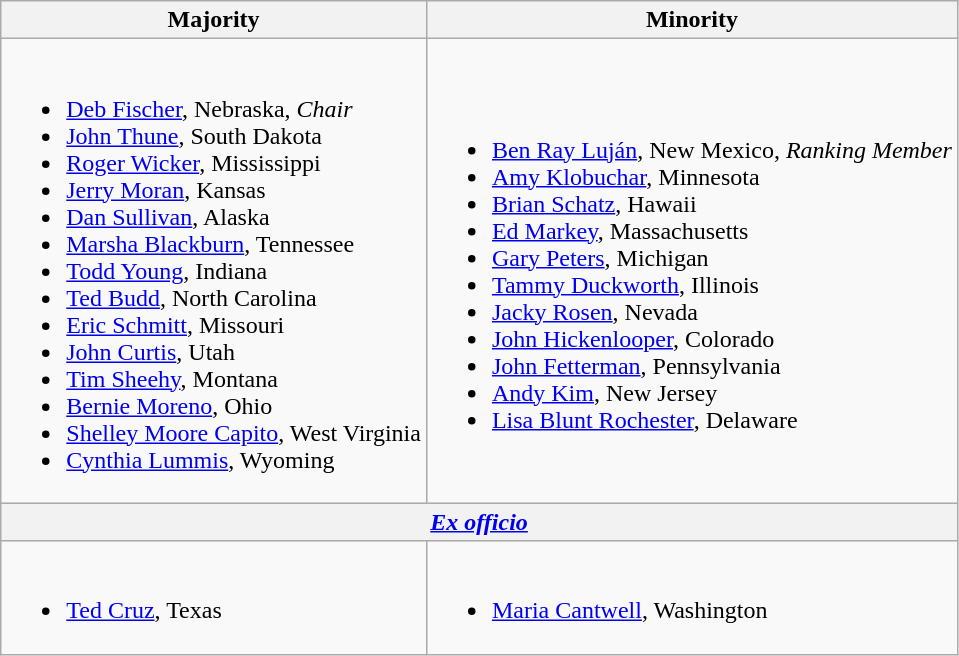<table class=wikitable>
<tr>
<th>Majority</th>
<th>Minority</th>
</tr>
<tr>
<td><br><ul><li><a href='#'>Deb Fischer</a>, Nebraska, <em>Chair</em></li><li><a href='#'>John Thune</a>, South Dakota</li><li><a href='#'>Roger Wicker</a>, Mississippi</li><li><a href='#'>Jerry Moran</a>, Kansas</li><li><a href='#'>Dan Sullivan</a>, Alaska</li><li><a href='#'>Marsha Blackburn</a>, Tennessee</li><li><a href='#'>Todd Young</a>, Indiana</li><li><a href='#'>Ted Budd</a>, North Carolina</li><li><a href='#'>Eric Schmitt</a>, Missouri</li><li><a href='#'>John Curtis</a>, Utah</li><li><a href='#'>Tim Sheehy</a>, Montana</li><li><a href='#'>Bernie Moreno</a>, Ohio</li><li><a href='#'>Shelley Moore Capito</a>, West Virginia</li><li><a href='#'>Cynthia Lummis</a>, Wyoming</li></ul></td>
<td><br><ul><li><a href='#'>Ben Ray Luján</a>, New Mexico, <em>Ranking Member</em></li><li><a href='#'>Amy Klobuchar</a>, Minnesota</li><li><a href='#'>Brian Schatz</a>, Hawaii</li><li><a href='#'>Ed Markey</a>, Massachusetts</li><li><a href='#'>Gary Peters</a>, Michigan</li><li><a href='#'>Tammy Duckworth</a>, Illinois</li><li><a href='#'>Jacky Rosen</a>, Nevada</li><li><a href='#'>John Hickenlooper</a>, Colorado</li><li><a href='#'>John Fetterman</a>, Pennsylvania</li><li><a href='#'>Andy Kim</a>, New Jersey</li><li><a href='#'>Lisa Blunt Rochester</a>, Delaware</li></ul></td>
</tr>
<tr>
<th colspan=2><em><a href='#'>Ex officio</a></em></th>
</tr>
<tr>
<td><br><ul><li><a href='#'>Ted Cruz</a>, Texas</li></ul></td>
<td><br><ul><li><a href='#'>Maria Cantwell</a>, Washington</li></ul></td>
</tr>
</table>
